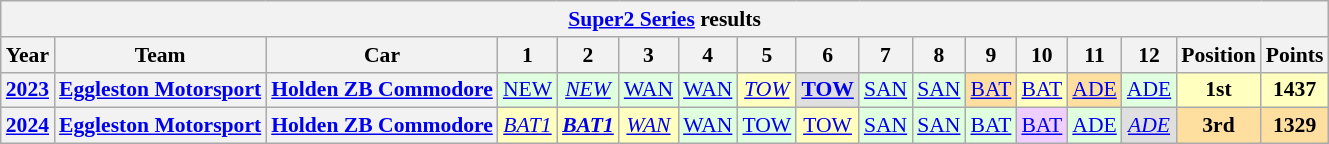<table class="wikitable" style="text-align:center; font-size:90%">
<tr>
<th colspan=45><a href='#'>Super2 Series</a> results</th>
</tr>
<tr>
<th>Year</th>
<th>Team</th>
<th>Car</th>
<th>1</th>
<th>2</th>
<th>3</th>
<th>4</th>
<th>5</th>
<th>6</th>
<th>7</th>
<th>8</th>
<th>9</th>
<th>10</th>
<th>11</th>
<th>12</th>
<th>Position</th>
<th>Points</th>
</tr>
<tr>
<th><a href='#'>2023</a></th>
<th><a href='#'>Eggleston Motorsport</a></th>
<th><a href='#'>Holden ZB Commodore</a></th>
<td style=background:#dfffdf><a href='#'>NEW</a><br></td>
<td style=background:#dfffdf><em><a href='#'>NEW</a></em><br></td>
<td style=background:#dfffdf><a href='#'>WAN</a><br></td>
<td style=background:#dfffdf><a href='#'>WAN</a><br></td>
<td style=background:#ffffbf><em><a href='#'>TOW</a></em><br></td>
<td style=background:#dfdfdf><strong><a href='#'>TOW</a></strong><br></td>
<td style=background:#dfffdf><a href='#'>SAN</a><br></td>
<td style=background:#dfffdf><a href='#'>SAN</a><br></td>
<td style=background:#ffdf9f><a href='#'>BAT</a><br></td>
<td style=background:#ffffbf><a href='#'>BAT</a><br></td>
<td style=background:#ffdf9f><a href='#'>ADE</a><br></td>
<td style=background:#dfffdf><a href='#'>ADE</a><br></td>
<th style=background:#ffffbf>1st</th>
<th style=background:#ffffbf>1437</th>
</tr>
<tr>
<th><a href='#'>2024</a></th>
<th><a href='#'>Eggleston Motorsport</a></th>
<th><a href='#'>Holden ZB Commodore</a></th>
<td style=background:#ffffbf><em><a href='#'>BAT1</a></em><br></td>
<td style=background:#ffffbf><strong><em><a href='#'>BAT1</a></em></strong><br></td>
<td style=background:#ffffbf><em><a href='#'>WAN</a></em><br></td>
<td style=background:#dfffdf><a href='#'>WAN</a><br></td>
<td style=background:#dfffdf><a href='#'>TOW</a><br></td>
<td style=background:#ffffbf><a href='#'>TOW</a><br></td>
<td style=background:#dfffdf><a href='#'>SAN</a><br></td>
<td style=background:#dfffdf><a href='#'>SAN</a><br></td>
<td style=background:#dfffdf><a href='#'>BAT</a><br></td>
<td style=background:#efcfff><a href='#'>BAT</a><br></td>
<td style=background:#dfffdf><a href='#'>ADE</a><br></td>
<td style=background:#dfdfdf><em><a href='#'>ADE</a></em><br></td>
<th style=background:#ffdf9f>3rd</th>
<th style=background:#ffdf9f>1329</th>
</tr>
</table>
